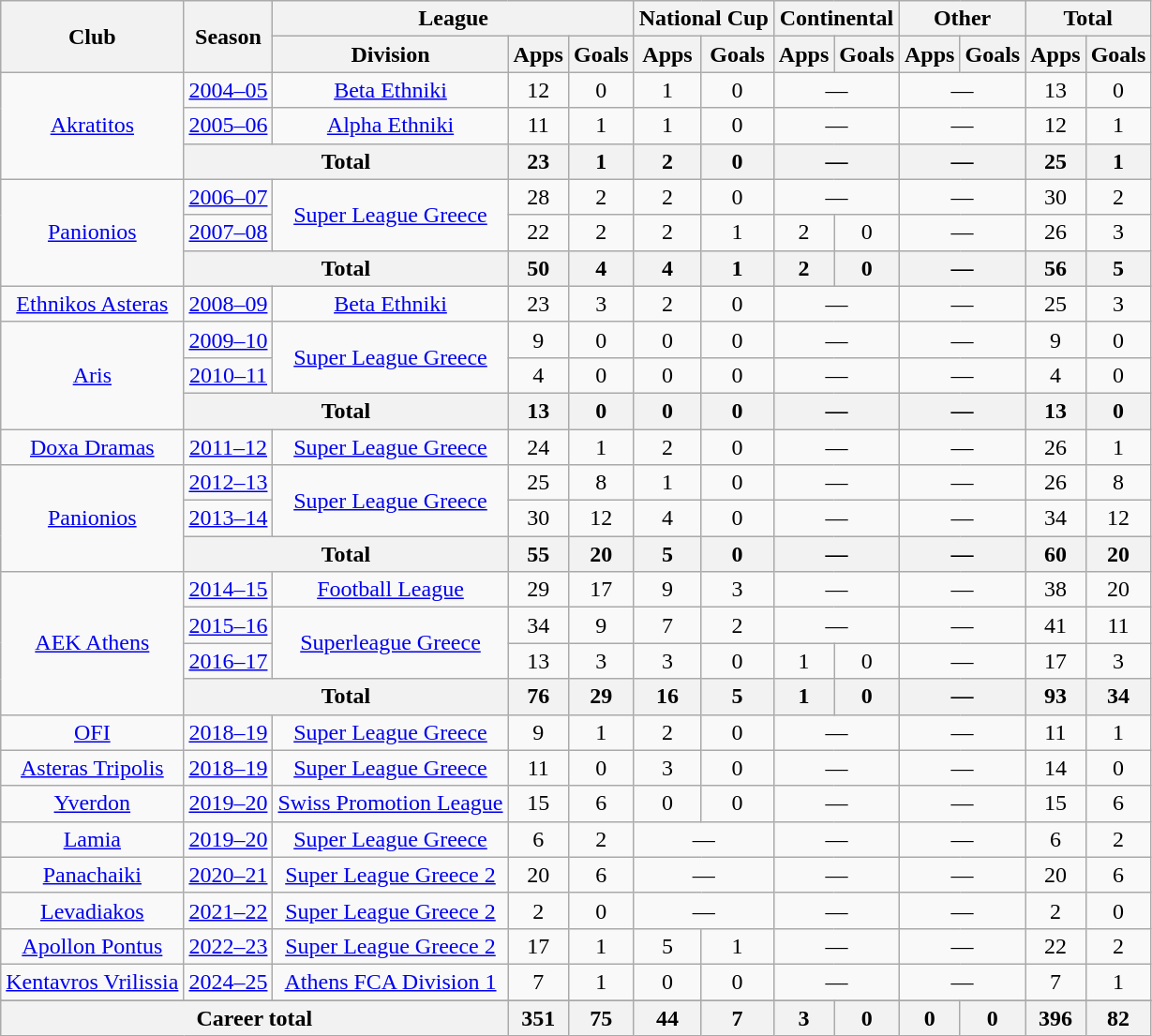<table class="wikitable" style="text-align:center">
<tr>
<th rowspan="2">Club</th>
<th rowspan="2">Season</th>
<th colspan="3">League</th>
<th colspan="2">National Cup</th>
<th colspan="2">Continental</th>
<th colspan="2">Other</th>
<th colspan="2">Total</th>
</tr>
<tr>
<th>Division</th>
<th>Apps</th>
<th>Goals</th>
<th>Apps</th>
<th>Goals</th>
<th>Apps</th>
<th>Goals</th>
<th>Apps</th>
<th>Goals</th>
<th>Apps</th>
<th>Goals</th>
</tr>
<tr>
<td rowspan="3"><a href='#'>Akratitos</a></td>
<td><a href='#'>2004–05</a></td>
<td><a href='#'>Beta Ethniki</a></td>
<td>12</td>
<td>0</td>
<td>1</td>
<td>0</td>
<td colspan="2">—</td>
<td colspan="2">—</td>
<td>13</td>
<td>0</td>
</tr>
<tr>
<td><a href='#'>2005–06</a></td>
<td><a href='#'>Alpha Ethniki</a></td>
<td>11</td>
<td>1</td>
<td>1</td>
<td>0</td>
<td colspan="2">—</td>
<td colspan="2">—</td>
<td>12</td>
<td>1</td>
</tr>
<tr>
<th colspan="2">Total</th>
<th>23</th>
<th>1</th>
<th>2</th>
<th>0</th>
<th colspan="2">—</th>
<th colspan="2">—</th>
<th>25</th>
<th>1</th>
</tr>
<tr>
<td rowspan="3"><a href='#'>Panionios</a></td>
<td><a href='#'>2006–07</a></td>
<td rowspan="2"><a href='#'>Super League Greece</a></td>
<td>28</td>
<td>2</td>
<td>2</td>
<td>0</td>
<td colspan="2">—</td>
<td colspan="2">—</td>
<td>30</td>
<td>2</td>
</tr>
<tr>
<td><a href='#'>2007–08</a></td>
<td>22</td>
<td>2</td>
<td>2</td>
<td>1</td>
<td>2</td>
<td>0</td>
<td colspan="2">—</td>
<td>26</td>
<td>3</td>
</tr>
<tr>
<th colspan="2">Total</th>
<th>50</th>
<th>4</th>
<th>4</th>
<th>1</th>
<th>2</th>
<th>0</th>
<th colspan="2">—</th>
<th>56</th>
<th>5</th>
</tr>
<tr>
<td><a href='#'>Ethnikos Asteras</a></td>
<td><a href='#'>2008–09</a></td>
<td><a href='#'>Beta Ethniki</a></td>
<td>23</td>
<td>3</td>
<td>2</td>
<td>0</td>
<td colspan="2">—</td>
<td colspan="2">—</td>
<td>25</td>
<td>3</td>
</tr>
<tr>
<td rowspan="3"><a href='#'>Aris</a></td>
<td><a href='#'>2009–10</a></td>
<td rowspan="2"><a href='#'>Super League Greece</a></td>
<td>9</td>
<td>0</td>
<td>0</td>
<td>0</td>
<td colspan="2">—</td>
<td colspan="2">—</td>
<td>9</td>
<td>0</td>
</tr>
<tr>
<td><a href='#'>2010–11</a></td>
<td>4</td>
<td>0</td>
<td>0</td>
<td>0</td>
<td colspan="2">—</td>
<td colspan="2">—</td>
<td>4</td>
<td>0</td>
</tr>
<tr>
<th colspan="2">Total</th>
<th>13</th>
<th>0</th>
<th>0</th>
<th>0</th>
<th colspan="2">—</th>
<th colspan="2">—</th>
<th>13</th>
<th>0</th>
</tr>
<tr>
<td><a href='#'>Doxa Dramas</a></td>
<td><a href='#'>2011–12</a></td>
<td><a href='#'>Super League Greece</a></td>
<td>24</td>
<td>1</td>
<td>2</td>
<td>0</td>
<td colspan="2">—</td>
<td colspan="2">—</td>
<td>26</td>
<td>1</td>
</tr>
<tr>
<td rowspan="3"><a href='#'>Panionios</a></td>
<td><a href='#'>2012–13</a></td>
<td rowspan="2"><a href='#'>Super League Greece</a></td>
<td>25</td>
<td>8</td>
<td>1</td>
<td>0</td>
<td colspan="2">—</td>
<td colspan="2">—</td>
<td>26</td>
<td>8</td>
</tr>
<tr>
<td><a href='#'>2013–14</a></td>
<td>30</td>
<td>12</td>
<td>4</td>
<td>0</td>
<td colspan="2">—</td>
<td colspan="2">—</td>
<td>34</td>
<td>12</td>
</tr>
<tr>
<th colspan="2">Total</th>
<th>55</th>
<th>20</th>
<th>5</th>
<th>0</th>
<th colspan="2">—</th>
<th colspan="2">—</th>
<th>60</th>
<th>20</th>
</tr>
<tr>
<td rowspan="4"><a href='#'>AEK Athens</a></td>
<td><a href='#'>2014–15</a></td>
<td><a href='#'>Football League</a></td>
<td>29</td>
<td>17</td>
<td>9</td>
<td>3</td>
<td colspan="2">—</td>
<td colspan="2">—</td>
<td>38</td>
<td>20</td>
</tr>
<tr>
<td><a href='#'>2015–16</a></td>
<td rowspan="2"><a href='#'>Superleague Greece</a></td>
<td>34</td>
<td>9</td>
<td>7</td>
<td>2</td>
<td colspan="2">—</td>
<td colspan="2">—</td>
<td>41</td>
<td>11</td>
</tr>
<tr>
<td><a href='#'>2016–17</a></td>
<td>13</td>
<td>3</td>
<td>3</td>
<td>0</td>
<td>1</td>
<td>0</td>
<td colspan="2">—</td>
<td>17</td>
<td>3</td>
</tr>
<tr>
<th colspan="2">Total</th>
<th>76</th>
<th>29</th>
<th>16</th>
<th>5</th>
<th>1</th>
<th>0</th>
<th colspan="2">—</th>
<th>93</th>
<th>34</th>
</tr>
<tr>
<td><a href='#'>OFI</a></td>
<td><a href='#'>2018–19</a></td>
<td><a href='#'>Super League Greece</a></td>
<td>9</td>
<td>1</td>
<td>2</td>
<td>0</td>
<td colspan="2">—</td>
<td colspan="2">—</td>
<td>11</td>
<td>1</td>
</tr>
<tr>
<td><a href='#'>Asteras Tripolis</a></td>
<td><a href='#'>2018–19</a></td>
<td><a href='#'>Super League Greece</a></td>
<td>11</td>
<td>0</td>
<td>3</td>
<td>0</td>
<td colspan="2">—</td>
<td colspan="2">—</td>
<td>14</td>
<td>0</td>
</tr>
<tr>
<td><a href='#'>Yverdon</a></td>
<td><a href='#'>2019–20</a></td>
<td><a href='#'>Swiss Promotion League</a></td>
<td>15</td>
<td>6</td>
<td>0</td>
<td>0</td>
<td colspan="2">—</td>
<td colspan="2">—</td>
<td>15</td>
<td>6</td>
</tr>
<tr>
<td><a href='#'>Lamia</a></td>
<td><a href='#'>2019–20</a></td>
<td><a href='#'>Super League Greece</a></td>
<td>6</td>
<td>2</td>
<td colspan="2">—</td>
<td colspan="2">—</td>
<td colspan="2">—</td>
<td>6</td>
<td>2</td>
</tr>
<tr>
<td><a href='#'>Panachaiki</a></td>
<td><a href='#'>2020–21</a></td>
<td><a href='#'>Super League Greece 2</a></td>
<td>20</td>
<td>6</td>
<td colspan="2">—</td>
<td colspan="2">—</td>
<td colspan="2">—</td>
<td>20</td>
<td>6</td>
</tr>
<tr>
<td><a href='#'>Levadiakos</a></td>
<td><a href='#'>2021–22</a></td>
<td><a href='#'>Super League Greece 2</a></td>
<td>2</td>
<td>0</td>
<td colspan="2">—</td>
<td colspan="2">—</td>
<td colspan="2">—</td>
<td>2</td>
<td>0</td>
</tr>
<tr>
<td><a href='#'>Apollon Pontus</a></td>
<td><a href='#'>2022–23</a></td>
<td><a href='#'>Super League Greece 2</a></td>
<td>17</td>
<td>1</td>
<td>5</td>
<td>1</td>
<td colspan="2">—</td>
<td colspan="2">—</td>
<td>22</td>
<td>2</td>
</tr>
<tr>
<td><a href='#'>Kentavros Vrilissia</a></td>
<td><a href='#'>2024–25</a></td>
<td><a href='#'>Athens FCA Division 1</a></td>
<td>7</td>
<td>1</td>
<td>0</td>
<td>0</td>
<td colspan="2">—</td>
<td colspan="2">—</td>
<td>7</td>
<td>1</td>
</tr>
<tr>
</tr>
<tr>
<th colspan="3">Career total</th>
<th>351</th>
<th>75</th>
<th>44</th>
<th>7</th>
<th>3</th>
<th>0</th>
<th>0</th>
<th>0</th>
<th>396</th>
<th>82</th>
</tr>
</table>
